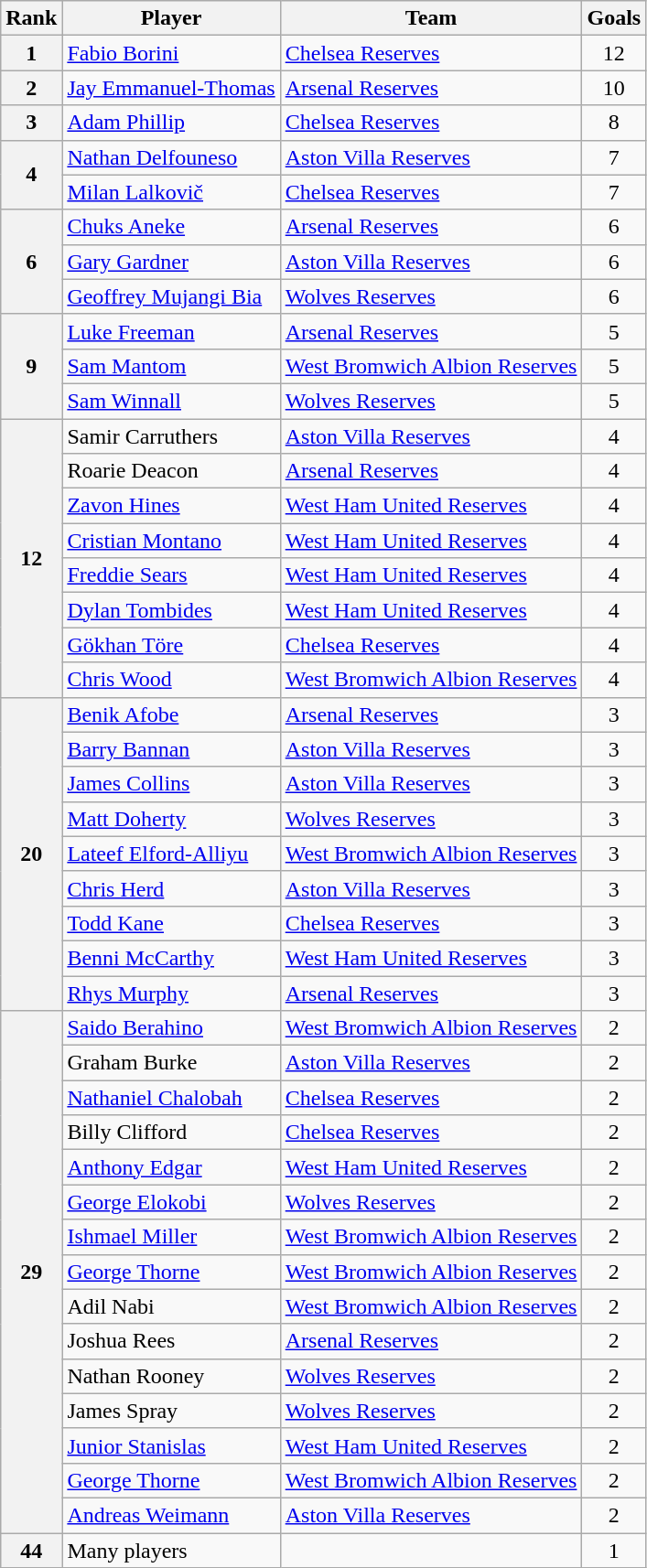<table class="wikitable" style="text-align:center">
<tr>
<th>Rank</th>
<th>Player</th>
<th>Team</th>
<th>Goals</th>
</tr>
<tr>
<th>1</th>
<td align="left"> <a href='#'>Fabio Borini</a></td>
<td align="left"><a href='#'>Chelsea Reserves</a></td>
<td>12</td>
</tr>
<tr>
<th>2</th>
<td align="left"> <a href='#'>Jay Emmanuel-Thomas</a></td>
<td align="left"><a href='#'>Arsenal Reserves</a></td>
<td>10</td>
</tr>
<tr>
<th>3</th>
<td align="left"> <a href='#'>Adam Phillip</a></td>
<td align="left"><a href='#'>Chelsea Reserves</a></td>
<td>8</td>
</tr>
<tr>
<th rowspan="2">4</th>
<td align="left"> <a href='#'>Nathan Delfouneso</a></td>
<td align="left"><a href='#'>Aston Villa Reserves</a></td>
<td>7</td>
</tr>
<tr>
<td align="left"> <a href='#'>Milan Lalkovič</a></td>
<td align="left"><a href='#'>Chelsea Reserves</a></td>
<td>7</td>
</tr>
<tr>
<th rowspan="3">6</th>
<td align="left"> <a href='#'>Chuks Aneke</a></td>
<td align="left"><a href='#'>Arsenal Reserves</a></td>
<td>6</td>
</tr>
<tr>
<td align="left"> <a href='#'>Gary Gardner</a></td>
<td align="left"><a href='#'>Aston Villa Reserves</a></td>
<td>6</td>
</tr>
<tr>
<td align="left"> <a href='#'>Geoffrey Mujangi Bia</a></td>
<td align="left"><a href='#'>Wolves Reserves</a></td>
<td>6</td>
</tr>
<tr>
<th rowspan="3">9</th>
<td align="left"> <a href='#'>Luke Freeman</a></td>
<td align="left"><a href='#'>Arsenal Reserves</a></td>
<td>5</td>
</tr>
<tr>
<td align="left"> <a href='#'>Sam Mantom</a></td>
<td align="left"><a href='#'>West Bromwich Albion Reserves</a></td>
<td>5</td>
</tr>
<tr>
<td align="left"> <a href='#'>Sam Winnall</a></td>
<td align="left"><a href='#'>Wolves Reserves</a></td>
<td>5</td>
</tr>
<tr>
<th rowspan="8">12</th>
<td align="left"> Samir Carruthers</td>
<td align="left"><a href='#'>Aston Villa Reserves</a></td>
<td>4</td>
</tr>
<tr>
<td align="left"> Roarie Deacon</td>
<td align="left"><a href='#'>Arsenal Reserves</a></td>
<td>4</td>
</tr>
<tr>
<td align="left"> <a href='#'>Zavon Hines</a></td>
<td align="left"><a href='#'>West Ham United Reserves</a></td>
<td>4</td>
</tr>
<tr>
<td align="left"> <a href='#'>Cristian Montano</a></td>
<td align="left"><a href='#'>West Ham United Reserves</a></td>
<td>4</td>
</tr>
<tr>
<td align="left"> <a href='#'>Freddie Sears</a></td>
<td align="left"><a href='#'>West Ham United Reserves</a></td>
<td>4</td>
</tr>
<tr>
<td align="left"> <a href='#'>Dylan Tombides</a></td>
<td align="left"><a href='#'>West Ham United Reserves</a></td>
<td>4</td>
</tr>
<tr>
<td align="left"> <a href='#'>Gökhan Töre</a></td>
<td align="left"><a href='#'>Chelsea Reserves</a></td>
<td>4</td>
</tr>
<tr>
<td align="left"> <a href='#'>Chris Wood</a></td>
<td align="left"><a href='#'>West Bromwich Albion Reserves</a></td>
<td>4</td>
</tr>
<tr>
<th rowspan="9">20</th>
<td align="left"> <a href='#'>Benik Afobe</a></td>
<td align="left"><a href='#'>Arsenal Reserves</a></td>
<td>3</td>
</tr>
<tr>
<td align="left"> <a href='#'>Barry Bannan</a></td>
<td align="left"><a href='#'>Aston Villa Reserves</a></td>
<td>3</td>
</tr>
<tr>
<td align="left"> <a href='#'>James Collins</a></td>
<td align="left"><a href='#'>Aston Villa Reserves</a></td>
<td>3</td>
</tr>
<tr>
<td align="left"> <a href='#'>Matt Doherty</a></td>
<td align="left"><a href='#'>Wolves Reserves</a></td>
<td>3</td>
</tr>
<tr>
<td align="left"> <a href='#'>Lateef Elford-Alliyu</a></td>
<td align="left"><a href='#'>West Bromwich Albion Reserves</a></td>
<td>3</td>
</tr>
<tr>
<td align="left"> <a href='#'>Chris Herd</a></td>
<td align="left"><a href='#'>Aston Villa Reserves</a></td>
<td>3</td>
</tr>
<tr>
<td align="left"> <a href='#'>Todd Kane</a></td>
<td align="left"><a href='#'>Chelsea Reserves</a></td>
<td>3</td>
</tr>
<tr>
<td align="left"> <a href='#'>Benni McCarthy</a></td>
<td align="left"><a href='#'>West Ham United Reserves</a></td>
<td>3</td>
</tr>
<tr>
<td align="left"> <a href='#'>Rhys Murphy</a></td>
<td align="left"><a href='#'>Arsenal Reserves</a></td>
<td>3</td>
</tr>
<tr>
<th rowspan="15">29</th>
<td align="left"> <a href='#'>Saido Berahino</a></td>
<td align="left"><a href='#'>West Bromwich Albion Reserves</a></td>
<td>2</td>
</tr>
<tr>
<td align="left"> Graham Burke</td>
<td align="left"><a href='#'>Aston Villa Reserves</a></td>
<td>2</td>
</tr>
<tr>
<td align="left"> <a href='#'>Nathaniel Chalobah</a></td>
<td align="left"><a href='#'>Chelsea Reserves</a></td>
<td>2</td>
</tr>
<tr>
<td align="left"> Billy Clifford</td>
<td align="left"><a href='#'>Chelsea Reserves</a></td>
<td>2</td>
</tr>
<tr>
<td align="left"> <a href='#'>Anthony Edgar</a></td>
<td align="left"><a href='#'>West Ham United Reserves</a></td>
<td>2</td>
</tr>
<tr>
<td align="left"> <a href='#'>George Elokobi</a></td>
<td align="left"><a href='#'>Wolves Reserves</a></td>
<td>2</td>
</tr>
<tr>
<td align="left"> <a href='#'>Ishmael Miller</a></td>
<td align="left"><a href='#'>West Bromwich Albion Reserves</a></td>
<td>2</td>
</tr>
<tr>
<td align="left"> <a href='#'>George Thorne</a></td>
<td align="left"><a href='#'>West Bromwich Albion Reserves</a></td>
<td>2</td>
</tr>
<tr>
<td align="left"> Adil Nabi</td>
<td align="left"><a href='#'>West Bromwich Albion Reserves</a></td>
<td>2</td>
</tr>
<tr>
<td align="left"> Joshua Rees</td>
<td align="left"><a href='#'>Arsenal Reserves</a></td>
<td>2</td>
</tr>
<tr>
<td align="left"> Nathan Rooney</td>
<td align="left"><a href='#'>Wolves Reserves</a></td>
<td>2</td>
</tr>
<tr>
<td align="left"> James Spray</td>
<td align="left"><a href='#'>Wolves Reserves</a></td>
<td>2</td>
</tr>
<tr>
<td align="left"> <a href='#'>Junior Stanislas</a></td>
<td align="left"><a href='#'>West Ham United Reserves</a></td>
<td>2</td>
</tr>
<tr>
<td align="left"> <a href='#'>George Thorne</a></td>
<td align="left"><a href='#'>West Bromwich Albion Reserves</a></td>
<td>2</td>
</tr>
<tr>
<td align="left"> <a href='#'>Andreas Weimann</a></td>
<td align="left"><a href='#'>Aston Villa Reserves</a></td>
<td>2</td>
</tr>
<tr>
<th>44</th>
<td align="left">Many players</td>
<td align="left"></td>
<td>1</td>
</tr>
</table>
